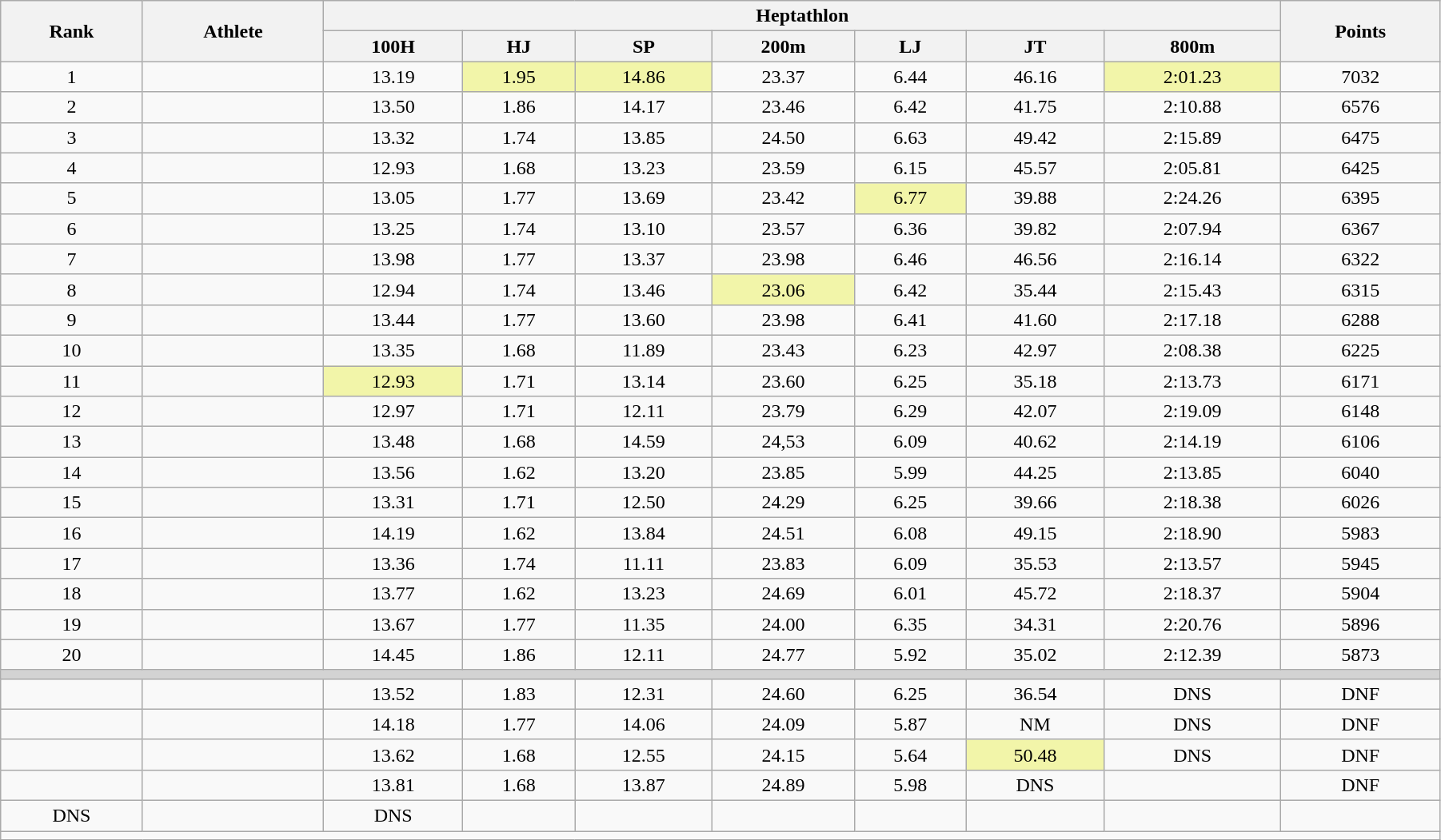<table width="95%" class="wikitable sortable" style=" text-align:center; font-size:100%;">
<tr>
<th rowspan="2">Rank</th>
<th rowspan="2" class=unsortable>Athlete</th>
<th colspan="7">Heptathlon</th>
<th rowspan="2">Points</th>
</tr>
<tr>
<th>100H</th>
<th>HJ</th>
<th>SP</th>
<th>200m</th>
<th>LJ</th>
<th>JT</th>
<th>800m</th>
</tr>
<tr>
<td>1</td>
<td align="left"></td>
<td>13.19</td>
<td bgcolor="#f2f5a9">1.95</td>
<td bgcolor="#f2f5a9">14.86</td>
<td>23.37</td>
<td>6.44</td>
<td>46.16</td>
<td bgcolor="#f2f5a9">2:01.23</td>
<td>7032   </td>
</tr>
<tr>
<td>2</td>
<td align="left"></td>
<td>13.50</td>
<td>1.86</td>
<td>14.17</td>
<td>23.46</td>
<td>6.42</td>
<td>41.75</td>
<td>2:10.88</td>
<td>6576 </td>
</tr>
<tr>
<td>3</td>
<td align="left"></td>
<td>13.32</td>
<td>1.74</td>
<td>13.85</td>
<td>24.50</td>
<td>6.63</td>
<td>49.42</td>
<td>2:15.89</td>
<td>6475 </td>
</tr>
<tr>
<td>4</td>
<td align="left"></td>
<td>12.93</td>
<td>1.68</td>
<td>13.23</td>
<td>23.59</td>
<td>6.15</td>
<td>45.57</td>
<td>2:05.81</td>
<td>6425 </td>
</tr>
<tr>
<td>5</td>
<td align="left"></td>
<td>13.05</td>
<td>1.77</td>
<td>13.69</td>
<td>23.42</td>
<td bgcolor="#f2f5a9">6.77</td>
<td>39.88</td>
<td>2:24.26</td>
<td>6395 </td>
</tr>
<tr>
<td>6</td>
<td align="left"></td>
<td>13.25</td>
<td>1.74</td>
<td>13.10</td>
<td>23.57</td>
<td>6.36</td>
<td>39.82</td>
<td>2:07.94</td>
<td>6367 </td>
</tr>
<tr>
<td>7</td>
<td align="left"></td>
<td>13.98</td>
<td>1.77</td>
<td>13.37</td>
<td>23.98</td>
<td>6.46</td>
<td>46.56</td>
<td>2:16.14</td>
<td>6322 </td>
</tr>
<tr>
<td>8</td>
<td align="left"></td>
<td>12.94</td>
<td>1.74</td>
<td>13.46</td>
<td bgcolor="#f2f5a9">23.06</td>
<td>6.42</td>
<td>35.44</td>
<td>2:15.43</td>
<td>6315 </td>
</tr>
<tr>
<td>9</td>
<td align="left"></td>
<td>13.44</td>
<td>1.77</td>
<td>13.60</td>
<td>23.98</td>
<td>6.41</td>
<td>41.60</td>
<td>2:17.18</td>
<td>6288 </td>
</tr>
<tr>
<td>10</td>
<td align="left"></td>
<td>13.35</td>
<td>1.68</td>
<td>11.89</td>
<td>23.43</td>
<td>6.23</td>
<td>42.97</td>
<td>2:08.38</td>
<td>6225 </td>
</tr>
<tr>
<td>11</td>
<td align="left"></td>
<td bgcolor="#f2f5a9">12.93</td>
<td>1.71</td>
<td>13.14</td>
<td>23.60</td>
<td>6.25</td>
<td>35.18</td>
<td>2:13.73</td>
<td>6171 </td>
</tr>
<tr>
<td>12</td>
<td align="left"></td>
<td>12.97</td>
<td>1.71</td>
<td>12.11</td>
<td>23.79</td>
<td>6.29</td>
<td>42.07</td>
<td>2:19.09</td>
<td>6148 </td>
</tr>
<tr>
<td>13</td>
<td align="left"></td>
<td>13.48</td>
<td>1.68</td>
<td>14.59</td>
<td>24,53</td>
<td>6.09</td>
<td>40.62</td>
<td>2:14.19</td>
<td>6106 </td>
</tr>
<tr>
<td>14</td>
<td align="left"></td>
<td>13.56</td>
<td>1.62</td>
<td>13.20</td>
<td>23.85</td>
<td>5.99</td>
<td>44.25</td>
<td>2:13.85</td>
<td>6040</td>
</tr>
<tr>
<td>15</td>
<td align="left"></td>
<td>13.31</td>
<td>1.71</td>
<td>12.50</td>
<td>24.29</td>
<td>6.25</td>
<td>39.66</td>
<td>2:18.38</td>
<td>6026 </td>
</tr>
<tr>
<td>16</td>
<td align="left"></td>
<td>14.19</td>
<td>1.62</td>
<td>13.84</td>
<td>24.51</td>
<td>6.08</td>
<td>49.15</td>
<td>2:18.90</td>
<td>5983 </td>
</tr>
<tr>
<td>17</td>
<td align="left"></td>
<td>13.36</td>
<td>1.74</td>
<td>11.11</td>
<td>23.83</td>
<td>6.09</td>
<td>35.53</td>
<td>2:13.57</td>
<td>5945</td>
</tr>
<tr>
<td>18</td>
<td align="left"></td>
<td>13.77</td>
<td>1.62</td>
<td>13.23</td>
<td>24.69</td>
<td>6.01</td>
<td>45.72</td>
<td>2:18.37</td>
<td>5904 </td>
</tr>
<tr>
<td>19</td>
<td align="left"></td>
<td>13.67</td>
<td>1.77</td>
<td>11.35</td>
<td>24.00</td>
<td>6.35</td>
<td>34.31</td>
<td>2:20.76</td>
<td>5896 </td>
</tr>
<tr>
<td>20</td>
<td align="left"></td>
<td>14.45</td>
<td>1.86</td>
<td>12.11</td>
<td>24.77</td>
<td>5.92</td>
<td>35.02</td>
<td>2:12.39</td>
<td>5873 </td>
</tr>
<tr>
<td bgcolor="lightgray" colspan="13"></td>
</tr>
<tr>
<td></td>
<td align="left"></td>
<td>13.52</td>
<td>1.83</td>
<td>12.31</td>
<td>24.60</td>
<td>6.25</td>
<td>36.54</td>
<td>DNS</td>
<td>DNF</td>
</tr>
<tr>
<td></td>
<td align="left"></td>
<td>14.18</td>
<td>1.77</td>
<td>14.06</td>
<td>24.09</td>
<td>5.87</td>
<td>NM</td>
<td>DNS</td>
<td>DNF</td>
</tr>
<tr>
<td></td>
<td align="left"></td>
<td>13.62</td>
<td>1.68</td>
<td>12.55</td>
<td>24.15</td>
<td>5.64</td>
<td bgcolor="#f2f5a9">50.48</td>
<td>DNS</td>
<td>DNF</td>
</tr>
<tr>
<td></td>
<td align="left"></td>
<td>13.81</td>
<td>1.68</td>
<td>13.87</td>
<td>24.89</td>
<td>5.98</td>
<td>DNS</td>
<td></td>
<td>DNF</td>
</tr>
<tr>
<td>DNS</td>
<td align="left"></td>
<td>DNS</td>
<td></td>
<td></td>
<td></td>
<td></td>
<td></td>
<td></td>
<td></td>
</tr>
<tr>
<td colspan="10"></td>
</tr>
</table>
